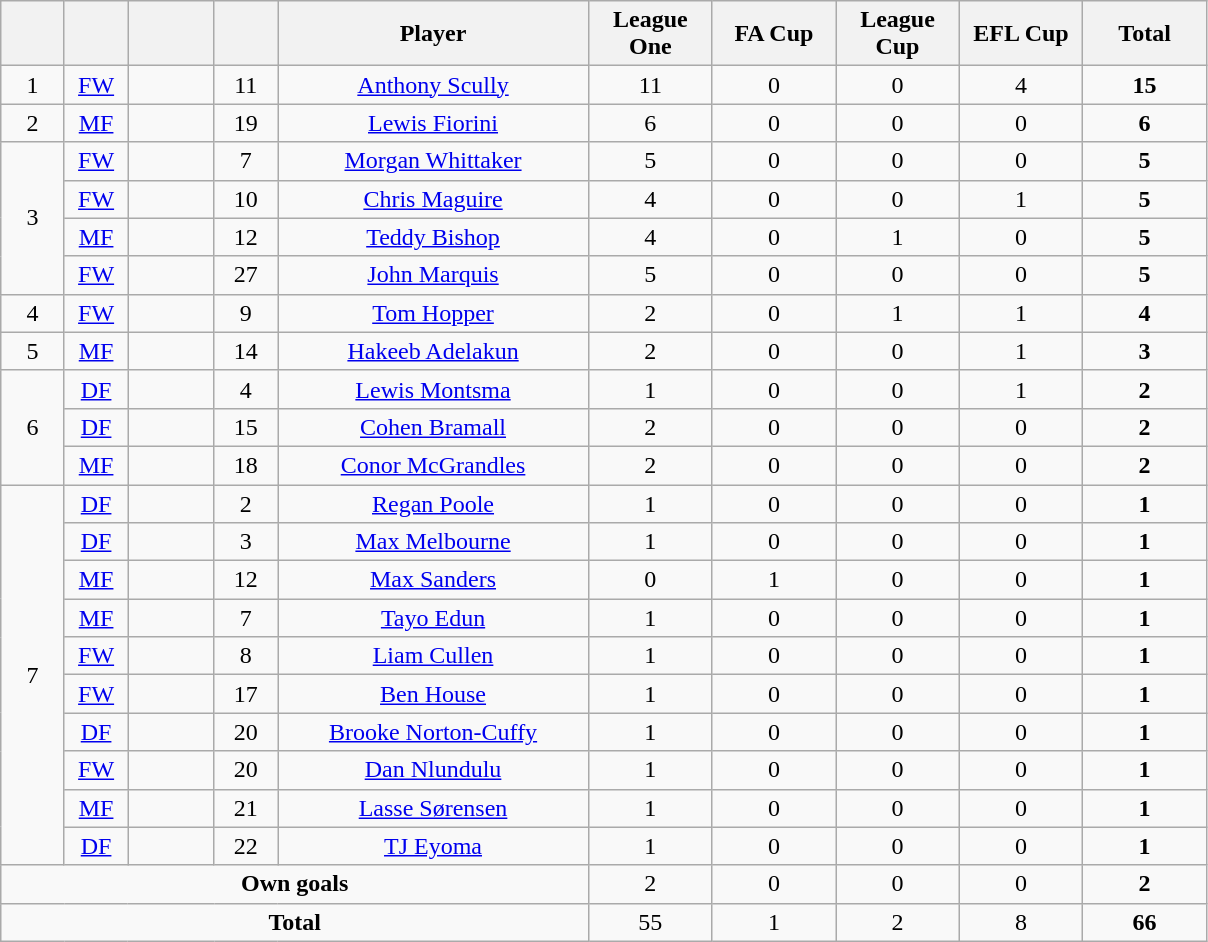<table class="wikitable" style="text-align:center">
<tr>
<th style="width:35px"></th>
<th style="width:35px"></th>
<th style="width:50px"></th>
<th style="width:35px"></th>
<th style="width:200px">Player</th>
<th style="width:75px">League One</th>
<th style="width:75px">FA Cup</th>
<th style="width:75px">League Cup</th>
<th style="width:75px">EFL Cup</th>
<th style="width:75px">Total</th>
</tr>
<tr>
<td rowspan=1>1</td>
<td><a href='#'>FW</a></td>
<td></td>
<td>11</td>
<td><a href='#'>Anthony Scully</a></td>
<td>11</td>
<td>0</td>
<td>0</td>
<td>4</td>
<td><strong>15</strong></td>
</tr>
<tr>
<td rowspan=1>2</td>
<td><a href='#'>MF</a></td>
<td></td>
<td>19</td>
<td><a href='#'>Lewis Fiorini</a></td>
<td>6</td>
<td>0</td>
<td>0</td>
<td>0</td>
<td><strong>6</strong></td>
</tr>
<tr>
<td rowspan=4>3</td>
<td><a href='#'>FW</a></td>
<td></td>
<td>7</td>
<td><a href='#'>Morgan Whittaker</a></td>
<td>5</td>
<td>0</td>
<td>0</td>
<td>0</td>
<td><strong>5</strong></td>
</tr>
<tr>
<td><a href='#'>FW</a></td>
<td></td>
<td>10</td>
<td><a href='#'>Chris Maguire</a></td>
<td>4</td>
<td>0</td>
<td>0</td>
<td>1</td>
<td><strong>5</strong></td>
</tr>
<tr>
<td><a href='#'>MF</a></td>
<td></td>
<td>12</td>
<td><a href='#'>Teddy Bishop</a></td>
<td>4</td>
<td>0</td>
<td>1</td>
<td>0</td>
<td><strong>5</strong></td>
</tr>
<tr>
<td><a href='#'>FW</a></td>
<td></td>
<td>27</td>
<td><a href='#'>John Marquis</a></td>
<td>5</td>
<td>0</td>
<td>0</td>
<td>0</td>
<td><strong>5</strong></td>
</tr>
<tr>
<td rowspan=1>4</td>
<td><a href='#'>FW</a></td>
<td></td>
<td>9</td>
<td><a href='#'>Tom Hopper</a></td>
<td>2</td>
<td>0</td>
<td>1</td>
<td>1</td>
<td><strong>4</strong></td>
</tr>
<tr>
<td rowspan=1>5</td>
<td><a href='#'>MF</a></td>
<td></td>
<td>14</td>
<td><a href='#'>Hakeeb Adelakun</a></td>
<td>2</td>
<td>0</td>
<td>0</td>
<td>1</td>
<td><strong>3</strong></td>
</tr>
<tr>
<td rowspan=3>6</td>
<td><a href='#'>DF</a></td>
<td></td>
<td>4</td>
<td><a href='#'>Lewis Montsma</a></td>
<td>1</td>
<td>0</td>
<td>0</td>
<td>1</td>
<td><strong>2</strong></td>
</tr>
<tr>
<td><a href='#'>DF</a></td>
<td></td>
<td>15</td>
<td><a href='#'>Cohen Bramall</a></td>
<td>2</td>
<td>0</td>
<td>0</td>
<td>0</td>
<td><strong>2</strong></td>
</tr>
<tr>
<td><a href='#'>MF</a></td>
<td></td>
<td>18</td>
<td><a href='#'>Conor McGrandles</a></td>
<td>2</td>
<td>0</td>
<td>0</td>
<td>0</td>
<td><strong>2</strong></td>
</tr>
<tr>
<td rowspan=10>7</td>
<td><a href='#'>DF</a></td>
<td></td>
<td>2</td>
<td><a href='#'>Regan Poole</a></td>
<td>1</td>
<td>0</td>
<td>0</td>
<td>0</td>
<td><strong>1</strong></td>
</tr>
<tr>
<td><a href='#'>DF</a></td>
<td></td>
<td>3</td>
<td><a href='#'>Max Melbourne</a></td>
<td>1</td>
<td>0</td>
<td>0</td>
<td>0</td>
<td><strong>1</strong></td>
</tr>
<tr>
<td><a href='#'>MF</a></td>
<td></td>
<td>12</td>
<td><a href='#'>Max Sanders</a></td>
<td>0</td>
<td>1</td>
<td>0</td>
<td>0</td>
<td><strong>1</strong></td>
</tr>
<tr>
<td><a href='#'>MF</a></td>
<td></td>
<td>7</td>
<td><a href='#'>Tayo Edun</a></td>
<td>1</td>
<td>0</td>
<td>0</td>
<td>0</td>
<td><strong>1</strong></td>
</tr>
<tr>
<td><a href='#'>FW</a></td>
<td></td>
<td>8</td>
<td><a href='#'>Liam Cullen</a></td>
<td>1</td>
<td>0</td>
<td>0</td>
<td>0</td>
<td><strong>1</strong></td>
</tr>
<tr>
<td><a href='#'>FW</a></td>
<td></td>
<td>17</td>
<td><a href='#'>Ben House</a></td>
<td>1</td>
<td>0</td>
<td>0</td>
<td>0</td>
<td><strong>1</strong></td>
</tr>
<tr>
<td><a href='#'>DF</a></td>
<td></td>
<td>20</td>
<td><a href='#'>Brooke Norton-Cuffy</a></td>
<td>1</td>
<td>0</td>
<td>0</td>
<td>0</td>
<td><strong>1</strong></td>
</tr>
<tr>
<td><a href='#'>FW</a></td>
<td></td>
<td>20</td>
<td><a href='#'>Dan Nlundulu</a></td>
<td>1</td>
<td>0</td>
<td>0</td>
<td>0</td>
<td><strong>1</strong></td>
</tr>
<tr>
<td><a href='#'>MF</a></td>
<td></td>
<td>21</td>
<td><a href='#'>Lasse Sørensen</a></td>
<td>1</td>
<td>0</td>
<td>0</td>
<td>0</td>
<td><strong>1</strong></td>
</tr>
<tr>
<td><a href='#'>DF</a></td>
<td></td>
<td>22</td>
<td><a href='#'>TJ Eyoma</a></td>
<td>1</td>
<td>0</td>
<td>0</td>
<td>0</td>
<td><strong>1</strong></td>
</tr>
<tr>
<td colspan="5"><strong>Own goals</strong></td>
<td>2</td>
<td>0</td>
<td>0</td>
<td>0</td>
<td><strong>2</strong></td>
</tr>
<tr>
<td colspan="5"><strong>Total</strong></td>
<td>55</td>
<td>1</td>
<td>2</td>
<td>8</td>
<td><strong>66</strong></td>
</tr>
</table>
